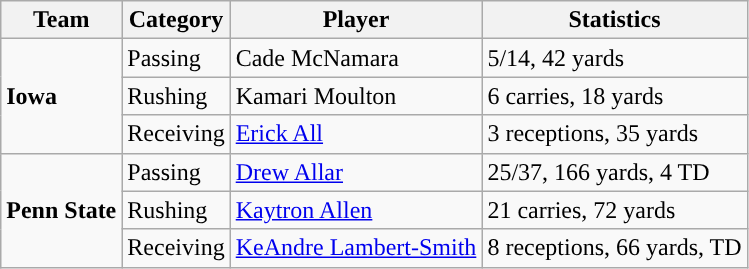<table class="wikitable" style="float: left;">
<tr>
<th>Team</th>
<th>Category</th>
<th>Player</th>
<th>Statistics</th>
</tr>
<tr>
<td rowspan=3><strong>Iowa</strong></td>
<td>Passing</td>
<td>Cade McNamara</td>
<td>5/14, 42 yards</td>
</tr>
<tr>
<td>Rushing</td>
<td>Kamari Moulton</td>
<td>6 carries, 18 yards</td>
</tr>
<tr>
<td>Receiving</td>
<td><a href='#'>Erick All</a></td>
<td>3 receptions, 35 yards</td>
</tr>
<tr>
<td rowspan=3><strong>Penn State</strong></td>
<td>Passing</td>
<td><a href='#'>Drew Allar</a></td>
<td>25/37, 166 yards, 4 TD</td>
</tr>
<tr>
<td>Rushing</td>
<td><a href='#'>Kaytron Allen</a></td>
<td>21 carries, 72 yards</td>
</tr>
<tr>
<td>Receiving</td>
<td><a href='#'>KeAndre Lambert-Smith</a></td>
<td>8 receptions, 66 yards, TD</td>
</tr>
</table>
